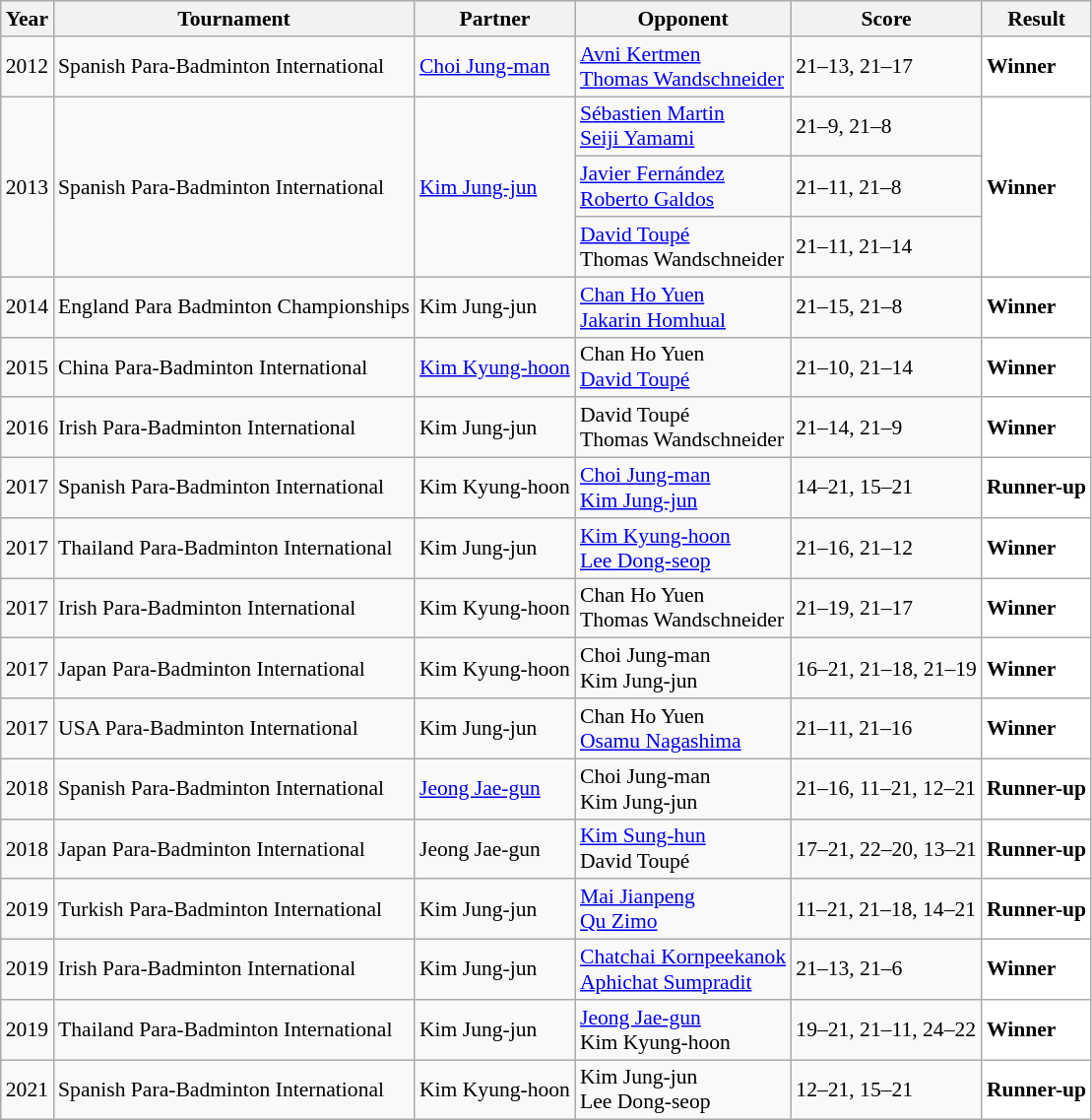<table class="sortable wikitable" style="font-size: 90%;">
<tr>
<th>Year</th>
<th>Tournament</th>
<th>Partner</th>
<th>Opponent</th>
<th>Score</th>
<th>Result</th>
</tr>
<tr>
<td align="center">2012</td>
<td align="left">Spanish Para-Badminton International</td>
<td> <a href='#'>Choi Jung-man</a></td>
<td align="left"> <a href='#'>Avni Kertmen</a><br> <a href='#'>Thomas Wandschneider</a></td>
<td align="left">21–13, 21–17</td>
<td style="text-align:left; background:white"> <strong>Winner</strong></td>
</tr>
<tr>
<td rowspan="3" align="center">2013</td>
<td rowspan="3" align="left">Spanish Para-Badminton International</td>
<td rowspan="3"> <a href='#'>Kim Jung-jun</a></td>
<td align="left"> <a href='#'>Sébastien Martin</a><br> <a href='#'>Seiji Yamami</a></td>
<td align="left">21–9, 21–8</td>
<td rowspan="3" style="text-align:left; background:white"> <strong>Winner</strong></td>
</tr>
<tr>
<td align="left"> <a href='#'>Javier Fernández</a><br> <a href='#'>Roberto Galdos</a></td>
<td align="left">21–11, 21–8</td>
</tr>
<tr>
<td align="left"> <a href='#'>David Toupé</a><br> Thomas Wandschneider</td>
<td align="left">21–11, 21–14</td>
</tr>
<tr>
<td align="center">2014</td>
<td align="left">England Para Badminton Championships</td>
<td> Kim Jung-jun</td>
<td align="left"> <a href='#'>Chan Ho Yuen</a><br> <a href='#'>Jakarin Homhual</a></td>
<td align="left">21–15, 21–8</td>
<td style="text-align:left; background:white"> <strong>Winner</strong></td>
</tr>
<tr>
<td align="center">2015</td>
<td align="left">China Para-Badminton International</td>
<td> <a href='#'>Kim Kyung-hoon</a></td>
<td align="left"> Chan Ho Yuen<br> <a href='#'>David Toupé</a></td>
<td align="left">21–10, 21–14</td>
<td style="text-align:left; background:white"> <strong>Winner</strong></td>
</tr>
<tr>
<td align="center">2016</td>
<td align="left">Irish Para-Badminton International</td>
<td> Kim Jung-jun</td>
<td align="left"> David Toupé<br> Thomas Wandschneider</td>
<td align="left">21–14, 21–9</td>
<td style="text-align:left; background:white"> <strong>Winner</strong></td>
</tr>
<tr>
<td align="center">2017</td>
<td align="left">Spanish Para-Badminton International</td>
<td> Kim Kyung-hoon</td>
<td align="left"> <a href='#'>Choi Jung-man</a><br> <a href='#'>Kim Jung-jun</a></td>
<td align="left">14–21, 15–21</td>
<td style="text-align:left; background:white"> <strong>Runner-up</strong></td>
</tr>
<tr>
<td align="center">2017</td>
<td align="left">Thailand Para-Badminton International</td>
<td> Kim Jung-jun</td>
<td align="left"> <a href='#'>Kim Kyung-hoon</a><br> <a href='#'>Lee Dong-seop</a></td>
<td align="left">21–16, 21–12</td>
<td style="text-align:left; background:white"> <strong>Winner</strong></td>
</tr>
<tr>
<td align="center">2017</td>
<td align="left">Irish Para-Badminton International</td>
<td> Kim Kyung-hoon</td>
<td align="left"> Chan Ho Yuen<br> Thomas Wandschneider</td>
<td align="left">21–19, 21–17</td>
<td style="text-align:left; background:white"> <strong>Winner</strong></td>
</tr>
<tr>
<td align="center">2017</td>
<td align="left">Japan Para-Badminton International</td>
<td> Kim Kyung-hoon</td>
<td align="left"> Choi Jung-man<br> Kim Jung-jun</td>
<td align="left">16–21, 21–18, 21–19</td>
<td style="text-align:left; background:white"> <strong>Winner</strong></td>
</tr>
<tr>
<td align="center">2017</td>
<td align="left">USA Para-Badminton International</td>
<td> Kim Jung-jun</td>
<td align="left"> Chan Ho Yuen<br> <a href='#'>Osamu Nagashima</a></td>
<td align="left">21–11, 21–16</td>
<td style="text-align:left; background:white"> <strong>Winner</strong></td>
</tr>
<tr>
<td align="center">2018</td>
<td align="left">Spanish Para-Badminton International</td>
<td> <a href='#'>Jeong Jae-gun</a></td>
<td align="left"> Choi Jung-man<br> Kim Jung-jun</td>
<td align="left">21–16, 11–21, 12–21</td>
<td style="text-align:left; background:white"> <strong>Runner-up</strong></td>
</tr>
<tr>
<td align="center">2018</td>
<td align="left">Japan Para-Badminton International</td>
<td> Jeong Jae-gun</td>
<td align="left"> <a href='#'>Kim Sung-hun</a><br> David Toupé</td>
<td align="left">17–21, 22–20, 13–21</td>
<td style="text-align:left; background:white"> <strong>Runner-up</strong></td>
</tr>
<tr>
<td align="center">2019</td>
<td align="left">Turkish Para-Badminton International</td>
<td> Kim Jung-jun</td>
<td align="left"> <a href='#'>Mai Jianpeng</a><br> <a href='#'>Qu Zimo</a></td>
<td align="left">11–21, 21–18, 14–21</td>
<td style="text-align:left; background:white"> <strong>Runner-up</strong></td>
</tr>
<tr>
<td align="center">2019</td>
<td align="left">Irish Para-Badminton International</td>
<td> Kim Jung-jun</td>
<td align="left"> <a href='#'>Chatchai Kornpeekanok</a><br> <a href='#'>Aphichat Sumpradit</a></td>
<td align="left">21–13, 21–6</td>
<td style="text-align:left; background:white"> <strong>Winner</strong></td>
</tr>
<tr>
<td align="center">2019</td>
<td align="left">Thailand Para-Badminton International</td>
<td> Kim Jung-jun</td>
<td align="left"> <a href='#'>Jeong Jae-gun</a><br> Kim Kyung-hoon</td>
<td align="left">19–21, 21–11, 24–22</td>
<td style="text-align:left; background:white"> <strong>Winner</strong></td>
</tr>
<tr>
<td align="center">2021</td>
<td align="left">Spanish Para-Badminton International</td>
<td> Kim Kyung-hoon</td>
<td align="left"> Kim Jung-jun<br> Lee Dong-seop</td>
<td align="left">12–21, 15–21</td>
<td style="text-align:left; background:white"> <strong>Runner-up</strong></td>
</tr>
</table>
